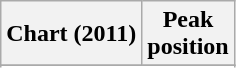<table class="wikitable plainrowheaders">
<tr>
<th scope="col">Chart (2011)</th>
<th scope="col">Peak<br>position</th>
</tr>
<tr>
</tr>
<tr>
</tr>
</table>
